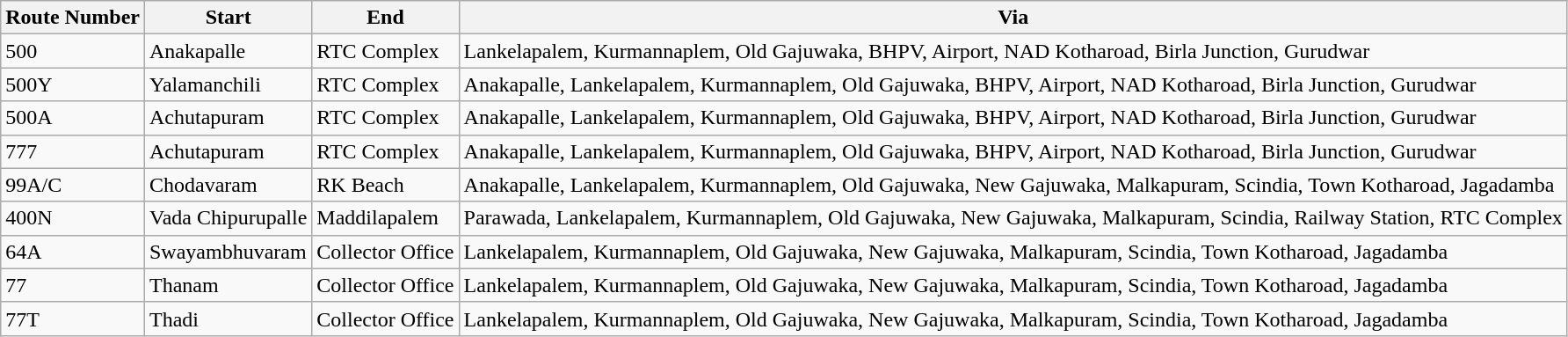<table class="sortable wikitable">
<tr>
<th>Route Number</th>
<th>Start</th>
<th>End</th>
<th>Via</th>
</tr>
<tr>
<td>500</td>
<td>Anakapalle</td>
<td>RTC Complex</td>
<td>Lankelapalem, Kurmannaplem, Old Gajuwaka, BHPV, Airport, NAD Kotharoad, Birla Junction, Gurudwar</td>
</tr>
<tr>
<td>500Y</td>
<td>Yalamanchili</td>
<td>RTC Complex</td>
<td>Anakapalle, Lankelapalem, Kurmannaplem, Old Gajuwaka, BHPV, Airport, NAD Kotharoad, Birla Junction, Gurudwar</td>
</tr>
<tr>
<td>500A</td>
<td>Achutapuram</td>
<td>RTC Complex</td>
<td>Anakapalle, Lankelapalem, Kurmannaplem, Old Gajuwaka, BHPV, Airport, NAD Kotharoad, Birla Junction, Gurudwar</td>
</tr>
<tr>
<td>777</td>
<td>Achutapuram</td>
<td>RTC Complex</td>
<td>Anakapalle, Lankelapalem, Kurmannaplem, Old Gajuwaka, BHPV, Airport, NAD Kotharoad, Birla Junction, Gurudwar</td>
</tr>
<tr>
<td>99A/C</td>
<td>Chodavaram</td>
<td>RK Beach</td>
<td>Anakapalle, Lankelapalem, Kurmannaplem, Old Gajuwaka, New Gajuwaka, Malkapuram, Scindia, Town Kotharoad, Jagadamba</td>
</tr>
<tr>
<td>400N</td>
<td>Vada Chipurupalle</td>
<td>Maddilapalem</td>
<td>Parawada, Lankelapalem, Kurmannaplem, Old Gajuwaka, New Gajuwaka, Malkapuram, Scindia, Railway Station, RTC Complex</td>
</tr>
<tr>
<td>64A</td>
<td>Swayambhuvaram</td>
<td>Collector Office</td>
<td>Lankelapalem, Kurmannaplem, Old Gajuwaka, New Gajuwaka, Malkapuram, Scindia, Town Kotharoad, Jagadamba</td>
</tr>
<tr>
<td>77</td>
<td>Thanam</td>
<td>Collector Office</td>
<td>Lankelapalem, Kurmannaplem, Old Gajuwaka, New Gajuwaka, Malkapuram, Scindia, Town Kotharoad, Jagadamba</td>
</tr>
<tr>
<td>77T</td>
<td>Thadi</td>
<td>Collector Office</td>
<td>Lankelapalem, Kurmannaplem, Old Gajuwaka, New Gajuwaka, Malkapuram, Scindia, Town Kotharoad, Jagadamba</td>
</tr>
</table>
